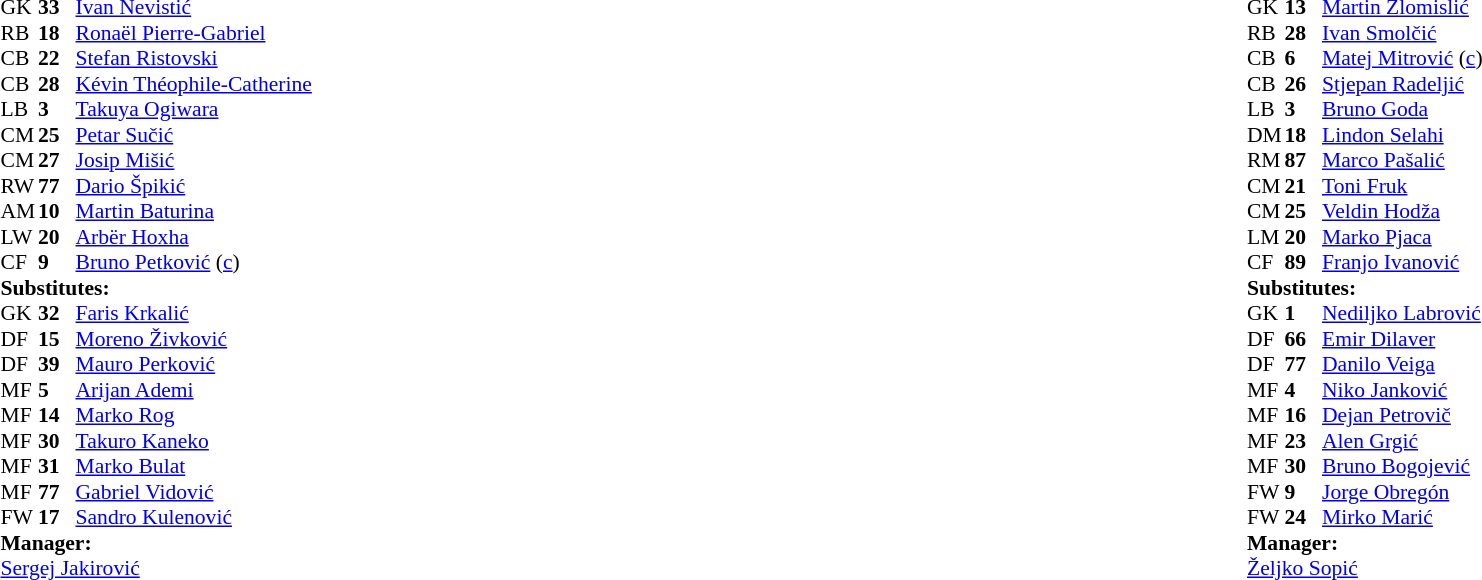<table width="100%">
<tr>
<td valign="top" width="40%"><br><table style="font-size:90%" cellspacing="0" cellpadding="0">
<tr>
<th width=25></th>
<th width=25></th>
</tr>
<tr>
<td>GK</td>
<td><strong>33</strong></td>
<td> <a href='#'>Ivan Nevistić</a></td>
</tr>
<tr>
<td>RB</td>
<td><strong>18</strong></td>
<td> <a href='#'>Ronaël Pierre-Gabriel</a></td>
</tr>
<tr>
<td>CB</td>
<td><strong>22</strong></td>
<td> <a href='#'>Stefan Ristovski</a></td>
</tr>
<tr>
<td>CB</td>
<td><strong>28</strong></td>
<td> <a href='#'>Kévin Théophile-Catherine</a></td>
</tr>
<tr>
<td>LB</td>
<td><strong>3</strong></td>
<td> <a href='#'>Takuya Ogiwara</a></td>
</tr>
<tr>
<td>CM</td>
<td><strong>25</strong></td>
<td> <a href='#'>Petar Sučić</a></td>
<td></td>
<td></td>
</tr>
<tr>
<td>CM</td>
<td><strong>27</strong></td>
<td> <a href='#'>Josip Mišić</a></td>
</tr>
<tr>
<td>RW</td>
<td><strong>77</strong></td>
<td> <a href='#'>Dario Špikić</a></td>
<td></td>
<td></td>
</tr>
<tr>
<td>AM</td>
<td><strong>10</strong></td>
<td> <a href='#'>Martin Baturina</a></td>
<td></td>
<td></td>
</tr>
<tr>
<td>LW</td>
<td><strong>20</strong></td>
<td> <a href='#'>Arbër Hoxha</a></td>
<td></td>
<td></td>
</tr>
<tr>
<td>CF</td>
<td><strong>9</strong></td>
<td> <a href='#'>Bruno Petković</a> (<a href='#'>c</a>)</td>
<td></td>
<td></td>
</tr>
<tr>
<td colspan=3><strong>Substitutes:</strong></td>
</tr>
<tr>
<td>GK</td>
<td><strong>32</strong></td>
<td> <a href='#'>Faris Krkalić</a></td>
</tr>
<tr>
<td>DF</td>
<td><strong>15</strong></td>
<td> <a href='#'>Moreno Živković</a></td>
</tr>
<tr>
<td>DF</td>
<td><strong>39</strong></td>
<td> <a href='#'>Mauro Perković</a></td>
</tr>
<tr>
<td>MF</td>
<td><strong>5</strong></td>
<td> <a href='#'>Arijan Ademi</a></td>
<td></td>
<td></td>
</tr>
<tr>
<td>MF</td>
<td><strong>14</strong></td>
<td> <a href='#'>Marko Rog</a></td>
<td></td>
<td></td>
</tr>
<tr>
<td>MF</td>
<td><strong>30</strong></td>
<td> <a href='#'>Takuro Kaneko</a></td>
<td></td>
<td></td>
</tr>
<tr>
<td>MF</td>
<td><strong>31</strong></td>
<td> <a href='#'>Marko Bulat</a></td>
</tr>
<tr>
<td>MF</td>
<td><strong>77</strong></td>
<td> <a href='#'>Gabriel Vidović</a></td>
<td></td>
<td></td>
</tr>
<tr>
<td>FW</td>
<td><strong>17</strong></td>
<td> <a href='#'>Sandro Kulenović</a></td>
<td></td>
<td></td>
</tr>
<tr>
<td colspan=3><strong>Manager:</strong></td>
</tr>
<tr>
<td colspan=3> <a href='#'>Sergej Jakirović</a></td>
<td></td>
</tr>
</table>
</td>
<td valign="top" width="50%"><br><table style="font-size:90%; margin:auto" cellspacing="0" cellpadding="0">
<tr>
<th width=25></th>
<th width=25></th>
</tr>
<tr>
<td>GK</td>
<td><strong>13</strong></td>
<td> <a href='#'>Martin Zlomislić</a></td>
</tr>
<tr>
<td>RB</td>
<td><strong>28</strong></td>
<td> <a href='#'>Ivan Smolčić</a></td>
</tr>
<tr>
<td>CB</td>
<td><strong>6</strong></td>
<td> <a href='#'>Matej Mitrović</a> (<a href='#'>c</a>)</td>
</tr>
<tr>
<td>CB</td>
<td><strong>26</strong></td>
<td> <a href='#'>Stjepan Radeljić</a></td>
</tr>
<tr>
<td>LB</td>
<td><strong>3</strong></td>
<td> <a href='#'>Bruno Goda</a></td>
<td></td>
</tr>
<tr>
<td>DM</td>
<td><strong>18</strong></td>
<td> <a href='#'>Lindon Selahi</a></td>
</tr>
<tr>
<td>RM</td>
<td><strong>87</strong></td>
<td> <a href='#'>Marco Pašalić</a></td>
<td></td>
<td></td>
</tr>
<tr>
<td>CM</td>
<td><strong>21</strong></td>
<td> <a href='#'>Toni Fruk</a></td>
<td></td>
<td></td>
</tr>
<tr>
<td>CM</td>
<td><strong>25</strong></td>
<td> <a href='#'>Veldin Hodža</a></td>
</tr>
<tr>
<td>LM</td>
<td><strong>20</strong></td>
<td> <a href='#'>Marko Pjaca</a></td>
<td></td>
<td></td>
</tr>
<tr>
<td>CF</td>
<td><strong>89</strong></td>
<td> <a href='#'>Franjo Ivanović</a></td>
<td></td>
<td></td>
</tr>
<tr>
<td colspan=3><strong>Substitutes:</strong></td>
</tr>
<tr>
<td>GK</td>
<td><strong>1</strong></td>
<td> <a href='#'>Nediljko Labrović</a></td>
</tr>
<tr>
<td>DF</td>
<td><strong>66</strong></td>
<td> <a href='#'>Emir Dilaver</a></td>
</tr>
<tr>
<td>DF</td>
<td><strong>77</strong></td>
<td> <a href='#'>Danilo Veiga</a></td>
<td></td>
<td></td>
</tr>
<tr>
<td>MF</td>
<td><strong>4</strong></td>
<td> <a href='#'>Niko Janković</a></td>
<td></td>
<td></td>
</tr>
<tr>
<td>MF</td>
<td><strong>16</strong></td>
<td> <a href='#'>Dejan Petrovič</a></td>
<td></td>
<td></td>
</tr>
<tr>
<td>MF</td>
<td><strong>23</strong></td>
<td> <a href='#'>Alen Grgić</a></td>
</tr>
<tr>
<td>MF</td>
<td><strong>30</strong></td>
<td> <a href='#'>Bruno Bogojević</a></td>
</tr>
<tr>
<td>FW</td>
<td><strong>9</strong></td>
<td> <a href='#'>Jorge Obregón</a></td>
</tr>
<tr>
<td>FW</td>
<td><strong>24</strong></td>
<td> <a href='#'>Mirko Marić</a></td>
<td></td>
<td></td>
</tr>
<tr>
<td colspan=3><strong>Manager:</strong></td>
</tr>
<tr>
<td colspan=3> <a href='#'>Željko Sopić</a></td>
</tr>
</table>
</td>
</tr>
</table>
